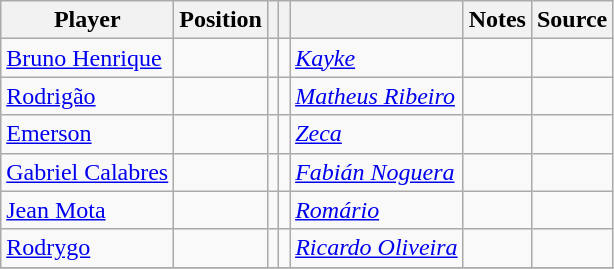<table class="wikitable">
<tr>
<th>Player</th>
<th>Position</th>
<th></th>
<th></th>
<th></th>
<th>Notes</th>
<th>Source</th>
</tr>
<tr>
<td> <a href='#'>Bruno Henrique</a></td>
<td></td>
<td></td>
<td></td>
<td> <em><a href='#'>Kayke</a></em></td>
<td></td>
<td></td>
</tr>
<tr>
<td> <a href='#'>Rodrigão</a></td>
<td></td>
<td></td>
<td></td>
<td> <em><a href='#'>Matheus Ribeiro</a></em></td>
<td></td>
<td></td>
</tr>
<tr>
<td> <a href='#'>Emerson</a></td>
<td></td>
<td></td>
<td></td>
<td> <em><a href='#'>Zeca</a></em></td>
<td></td>
<td></td>
</tr>
<tr>
<td> <a href='#'>Gabriel Calabres</a></td>
<td></td>
<td></td>
<td></td>
<td> <em><a href='#'>Fabián Noguera</a></em></td>
<td></td>
<td></td>
</tr>
<tr>
<td> <a href='#'>Jean Mota</a></td>
<td></td>
<td></td>
<td></td>
<td> <em><a href='#'>Romário</a></em></td>
<td></td>
<td></td>
</tr>
<tr>
<td> <a href='#'>Rodrygo</a></td>
<td></td>
<td></td>
<td></td>
<td> <em><a href='#'>Ricardo Oliveira</a></em></td>
<td></td>
<td></td>
</tr>
<tr>
</tr>
</table>
